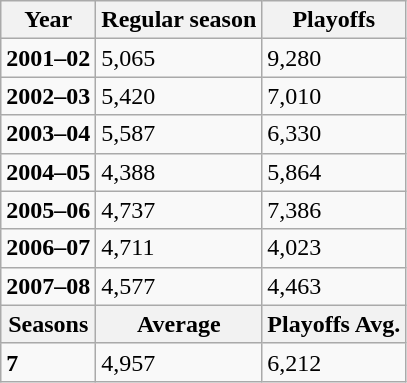<table class="wikitable">
<tr>
<th>Year</th>
<th>Regular season</th>
<th>Playoffs</th>
</tr>
<tr>
<td><strong>2001–02</strong></td>
<td>5,065</td>
<td>9,280</td>
</tr>
<tr>
<td><strong>2002–03</strong></td>
<td>5,420</td>
<td>7,010</td>
</tr>
<tr>
<td><strong>2003–04</strong></td>
<td>5,587</td>
<td>6,330</td>
</tr>
<tr>
<td><strong>2004–05</strong></td>
<td>4,388</td>
<td>5,864</td>
</tr>
<tr>
<td><strong>2005–06</strong></td>
<td>4,737</td>
<td>7,386</td>
</tr>
<tr>
<td><strong>2006–07</strong></td>
<td>4,711</td>
<td>4,023</td>
</tr>
<tr>
<td><strong>2007–08</strong></td>
<td>4,577</td>
<td>4,463</td>
</tr>
<tr>
<th>Seasons</th>
<th>Average</th>
<th>Playoffs Avg.</th>
</tr>
<tr>
<td><strong>7</strong></td>
<td>4,957</td>
<td>6,212</td>
</tr>
</table>
